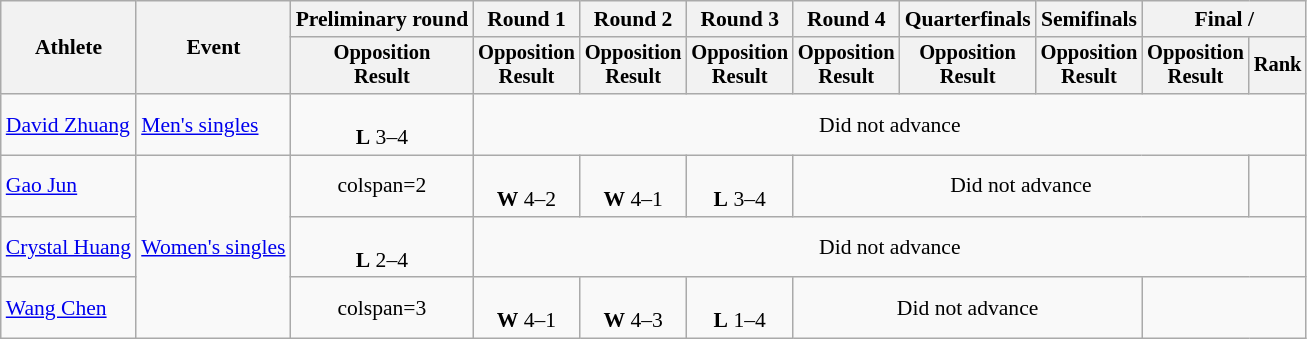<table class=wikitable style=font-size:90%;text-align:center>
<tr>
<th rowspan=2>Athlete</th>
<th rowspan=2>Event</th>
<th>Preliminary round</th>
<th>Round 1</th>
<th>Round 2</th>
<th>Round 3</th>
<th>Round 4</th>
<th>Quarterfinals</th>
<th>Semifinals</th>
<th colspan=2>Final / </th>
</tr>
<tr style=font-size:95%>
<th>Opposition<br>Result</th>
<th>Opposition<br>Result</th>
<th>Opposition<br>Result</th>
<th>Opposition<br>Result</th>
<th>Opposition<br>Result</th>
<th>Opposition<br>Result</th>
<th>Opposition<br>Result</th>
<th>Opposition<br>Result</th>
<th>Rank</th>
</tr>
<tr>
<td align=left><a href='#'>David Zhuang</a></td>
<td align=left><a href='#'>Men's singles</a></td>
<td><br><strong>L</strong> 3–4</td>
<td colspan=8>Did not advance</td>
</tr>
<tr>
<td align=left><a href='#'>Gao Jun</a></td>
<td align=left rowspan=3><a href='#'>Women's singles</a></td>
<td>colspan=2 </td>
<td><br><strong>W</strong> 4–2</td>
<td><br><strong>W</strong> 4–1</td>
<td><br><strong>L</strong> 3–4</td>
<td colspan=4>Did not advance</td>
</tr>
<tr>
<td align=left><a href='#'>Crystal Huang</a></td>
<td><br><strong>L</strong> 2–4</td>
<td colspan=8>Did not advance</td>
</tr>
<tr>
<td align=left><a href='#'>Wang Chen</a></td>
<td>colspan=3 </td>
<td><br><strong>W</strong> 4–1</td>
<td><br><strong>W</strong> 4–3</td>
<td><br><strong>L</strong> 1–4</td>
<td colspan=3>Did not advance</td>
</tr>
</table>
